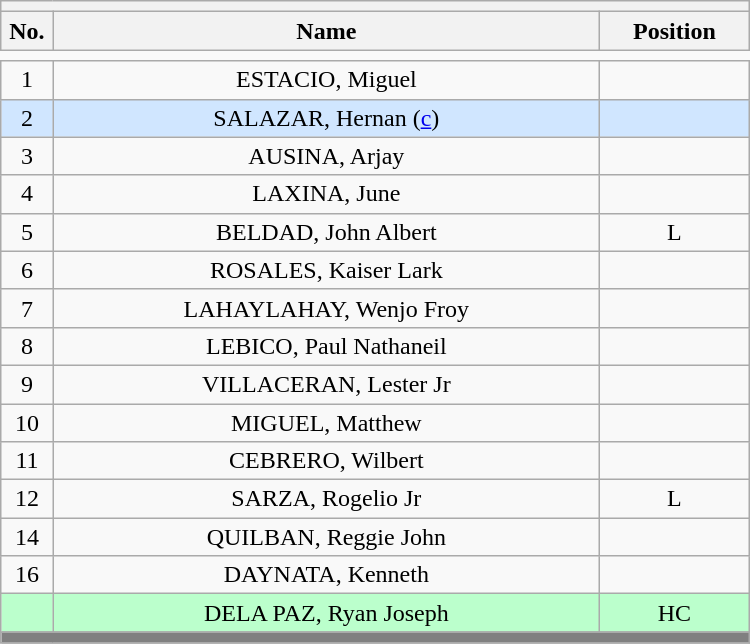<table class='wikitable mw-collapsible mw-collapsed' style="text-align: center; width: 500px; border: none">
<tr>
<th style='text-align: left;' colspan=3></th>
</tr>
<tr>
<th style='width: 7%;'>No.</th>
<th>Name</th>
<th style='width: 20%;'>Position</th>
</tr>
<tr>
<td style='border: none;'></td>
</tr>
<tr>
<td>1</td>
<td>ESTACIO, Miguel</td>
<td></td>
</tr>
<tr bgcolor=#D0E6FF>
<td>2</td>
<td>SALAZAR, Hernan (<a href='#'>c</a>)</td>
<td></td>
</tr>
<tr>
<td>3</td>
<td>AUSINA, Arjay</td>
<td></td>
</tr>
<tr>
<td>4</td>
<td>LAXINA, June</td>
<td></td>
</tr>
<tr>
<td>5</td>
<td>BELDAD, John Albert</td>
<td>L</td>
</tr>
<tr>
<td>6</td>
<td>ROSALES, Kaiser Lark</td>
<td></td>
</tr>
<tr>
<td>7</td>
<td>LAHAYLAHAY, Wenjo Froy</td>
<td></td>
</tr>
<tr>
<td>8</td>
<td>LEBICO, Paul Nathaneil</td>
<td></td>
</tr>
<tr>
<td>9</td>
<td>VILLACERAN, Lester Jr</td>
<td></td>
</tr>
<tr>
<td>10</td>
<td>MIGUEL, Matthew</td>
<td></td>
</tr>
<tr>
<td>11</td>
<td>CEBRERO, Wilbert</td>
<td></td>
</tr>
<tr>
<td>12</td>
<td>SARZA, Rogelio Jr</td>
<td>L</td>
</tr>
<tr>
<td>14</td>
<td>QUILBAN, Reggie John</td>
<td></td>
</tr>
<tr>
<td>16</td>
<td>DAYNATA, Kenneth</td>
<td></td>
</tr>
<tr bgcolor=#BBFFCC>
<td></td>
<td>DELA PAZ, Ryan Joseph</td>
<td>HC</td>
</tr>
<tr>
<th style='background: grey;' colspan=3></th>
</tr>
</table>
